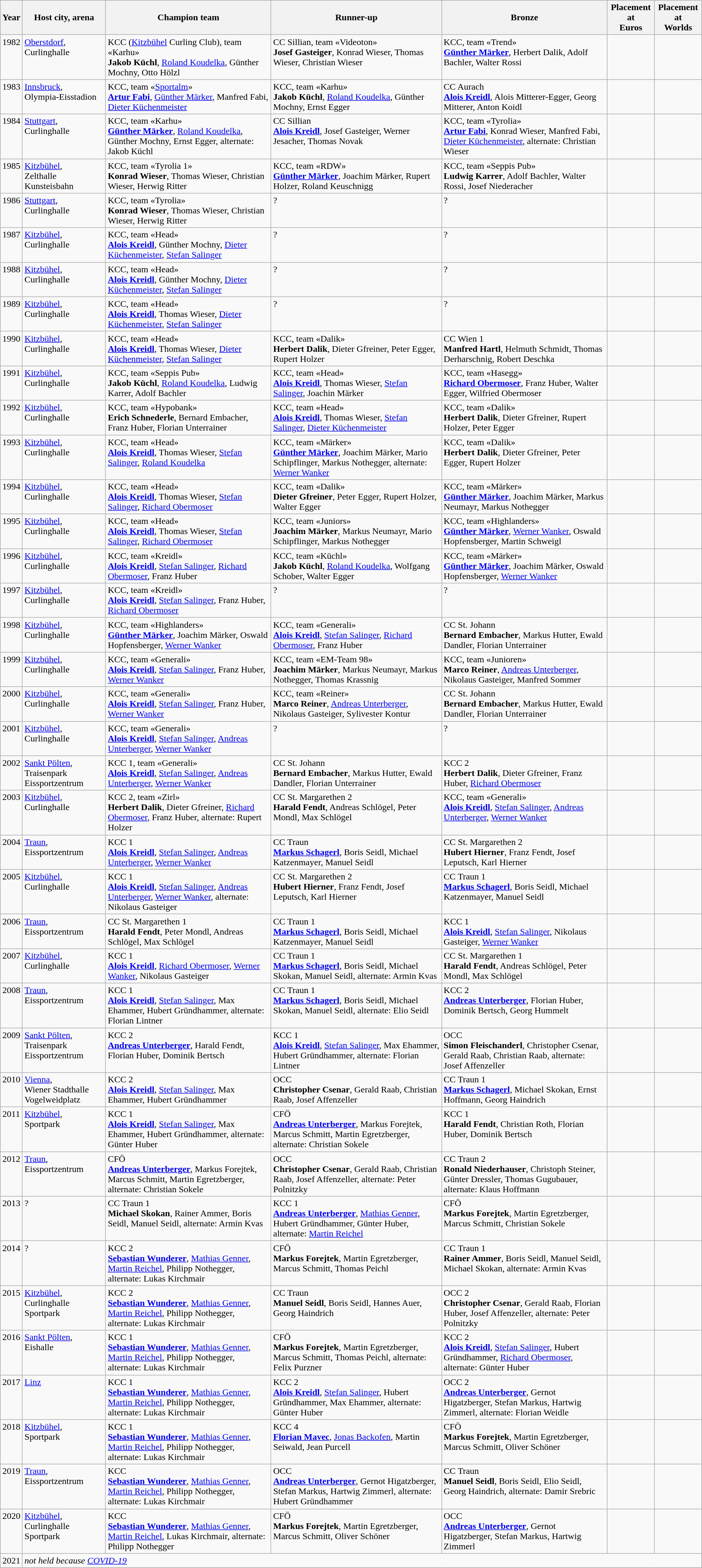<table class="wikitable" border="1">
<tr>
<th>Year</th>
<th>Host city, arena</th>
<th>Champion team</th>
<th>Runner-up</th>
<th>Bronze</th>
<th>Placement at<br>Euros</th>
<th>Placement at<br>Worlds</th>
</tr>
<tr valign="top">
<td>1982</td>
<td><a href='#'>Oberstdorf</a>,<br>Curlinghalle</td>
<td>KCC (<a href='#'>Kitzbühel</a> Curling Club), team «Karhu»<br><strong>Jakob Küchl</strong>, <a href='#'>Roland Koudelka</a>, Günther Mochny, Otto Hölzl</td>
<td>CC Sillian, team «Videoton»<br><strong>Josef Gasteiger</strong>, Konrad Wieser, Thomas Wieser, Christian Wieser</td>
<td>KCC, team «Trend»<br><strong><a href='#'>Günther Märker</a></strong>, Herbert Dalik, Adolf Bachler, Walter Rossi</td>
<td></td>
<td></td>
</tr>
<tr valign="top">
<td>1983</td>
<td><a href='#'>Innsbruck</a>,<br>Olympia-Eisstadion</td>
<td>KCC, team «<a href='#'>Sportalm</a>»<br><strong><a href='#'>Artur Fabi</a></strong>, <a href='#'>Günther Märker</a>, Manfred Fabi, <a href='#'>Dieter Küchenmeister</a></td>
<td>KCC, team «Karhu»<br><strong>Jakob Küchl</strong>, <a href='#'>Roland Koudelka</a>, Günther Mochny, Ernst Egger</td>
<td>CC Aurach<br><strong><a href='#'>Alois Kreidl</a></strong>, Alois Mitterer-Egger, Georg Mitterer, Anton Koidl</td>
<td></td>
<td></td>
</tr>
<tr valign="top">
<td>1984</td>
<td><a href='#'>Stuttgart</a>,<br>Curlinghalle</td>
<td>KCC, team «Karhu»<br><strong><a href='#'>Günther Märker</a></strong>, <a href='#'>Roland Koudelka</a>, Günther Mochny, Ernst Egger, alternate: Jakob Küchl</td>
<td>CC Sillian<br><strong><a href='#'>Alois Kreidl</a></strong>, Josef Gasteiger, Werner Jesacher, Thomas Novak</td>
<td>KCC, team «Tyrolia»<br><strong><a href='#'>Artur Fabi</a></strong>, Konrad Wieser, Manfred Fabi, <a href='#'>Dieter Küchenmeister</a>, alternate: Christian Wieser</td>
<td></td>
<td></td>
</tr>
<tr valign="top">
<td>1985</td>
<td><a href='#'>Kitzbühel</a>,<br>Zelthalle Kunsteisbahn</td>
<td>KCC, team «Tyrolia 1»<br><strong>Konrad Wieser</strong>, Thomas Wieser, Christian Wieser, Herwig Ritter</td>
<td>KCC, team «RDW»<br><strong><a href='#'>Günther Märker</a></strong>, Joachim Märker, Rupert Holzer, Roland Keuschnigg</td>
<td>KCC, team «Seppis Pub»<br><strong>Ludwig Karrer</strong>, Adolf Bachler, Walter Rossi, Josef Niederacher</td>
<td></td>
<td></td>
</tr>
<tr valign="top">
<td>1986</td>
<td><a href='#'>Stuttgart</a>,<br>Curlinghalle</td>
<td>KCC, team «Tyrolia»<br><strong>Konrad Wieser</strong>, Thomas Wieser, Christian Wieser, Herwig Ritter</td>
<td>?</td>
<td>?</td>
<td></td>
<td></td>
</tr>
<tr valign="top">
<td>1987</td>
<td><a href='#'>Kitzbühel</a>,<br>Curlinghalle</td>
<td>KCC, team «Head»<br><strong><a href='#'>Alois Kreidl</a></strong>, Günther Mochny, <a href='#'>Dieter Küchenmeister</a>, <a href='#'>Stefan Salinger</a></td>
<td>?</td>
<td>?</td>
<td></td>
<td></td>
</tr>
<tr valign="top">
<td>1988</td>
<td><a href='#'>Kitzbühel</a>,<br>Curlinghalle</td>
<td>KCC, team «Head»<br><strong><a href='#'>Alois Kreidl</a></strong>, Günther Mochny, <a href='#'>Dieter Küchenmeister</a>, <a href='#'>Stefan Salinger</a></td>
<td>?</td>
<td>?</td>
<td></td>
<td></td>
</tr>
<tr valign="top">
<td>1989</td>
<td><a href='#'>Kitzbühel</a>,<br>Curlinghalle</td>
<td>KCC, team «Head»<br><strong><a href='#'>Alois Kreidl</a></strong>, Thomas Wieser, <a href='#'>Dieter Küchenmeister</a>, <a href='#'>Stefan Salinger</a></td>
<td>?</td>
<td>?</td>
<td></td>
<td></td>
</tr>
<tr valign="top">
<td>1990</td>
<td><a href='#'>Kitzbühel</a>,<br>Curlinghalle</td>
<td>KCC, team «Head»<br><strong><a href='#'>Alois Kreidl</a></strong>, Thomas Wieser, <a href='#'>Dieter Küchenmeister</a>, <a href='#'>Stefan Salinger</a></td>
<td>KCC, team «Dalik»<br><strong>Herbert Dalik</strong>, Dieter Gfreiner, Peter Egger, Rupert Holzer</td>
<td>CC Wien 1<br><strong>Manfred Hartl</strong>, Helmuth Schmidt, Thomas Derharschnig, Robert Deschka</td>
<td></td>
<td></td>
</tr>
<tr valign="top">
<td>1991</td>
<td><a href='#'>Kitzbühel</a>,<br>Curlinghalle</td>
<td>KCC, team «Seppis Pub»<br><strong>Jakob Küchl</strong>, <a href='#'>Roland Koudelka</a>, Ludwig Karrer, Adolf Bachler</td>
<td>KCC, team «Head»<br><strong><a href='#'>Alois Kreidl</a></strong>, Thomas Wieser, <a href='#'>Stefan Salinger</a>, Joachin Märker</td>
<td>KCC, team «Hasegg»<br><strong><a href='#'>Richard Obermoser</a></strong>, Franz Huber, Walter Egger, Wilfried Obermoser</td>
<td></td>
<td></td>
</tr>
<tr valign="top">
<td>1992<br></td>
<td><a href='#'>Kitzbühel</a>,<br>Curlinghalle</td>
<td>KCC, team «Hypobank»<br><strong>Erich Schnederle</strong>, Bernard Embacher, Franz Huber, Florian Unterrainer</td>
<td>KCC, team «Head»<br><strong><a href='#'>Alois Kreidl</a></strong>, Thomas Wieser, <a href='#'>Stefan Salinger</a>, <a href='#'>Dieter Küchenmeister</a></td>
<td>KCC, team «Dalik»<br><strong>Herbert Dalik</strong>, Dieter Gfreiner, Rupert Holzer, Peter Egger</td>
<td></td>
<td></td>
</tr>
<tr valign="top">
<td>1993</td>
<td><a href='#'>Kitzbühel</a>,<br>Curlinghalle</td>
<td>KCC, team «Head»<br><strong><a href='#'>Alois Kreidl</a></strong>, Thomas Wieser, <a href='#'>Stefan Salinger</a>, <a href='#'>Roland Koudelka</a></td>
<td>KCC, team «Märker»<br><strong><a href='#'>Günther Märker</a></strong>, Joachim Märker, Mario Schipflinger, Markus Nothegger, alternate: <a href='#'>Werner Wanker</a></td>
<td>KCC, team «Dalik»<br><strong>Herbert Dalik</strong>, Dieter Gfreiner, Peter Egger, Rupert Holzer</td>
<td></td>
<td></td>
</tr>
<tr valign="top">
<td>1994</td>
<td><a href='#'>Kitzbühel</a>,<br>Curlinghalle</td>
<td>KCC, team «Head»<br><strong><a href='#'>Alois Kreidl</a></strong>, Thomas Wieser, <a href='#'>Stefan Salinger</a>, <a href='#'>Richard Obermoser</a></td>
<td>KCC, team «Dalik»<br><strong>Dieter Gfreiner</strong>, Peter Egger, Rupert Holzer, Walter Egger</td>
<td>KCC, team «Märker»<br><strong><a href='#'>Günther Märker</a></strong>, Joachim Märker, Markus Neumayr, Markus Nothegger</td>
<td></td>
<td></td>
</tr>
<tr valign="top">
<td>1995</td>
<td><a href='#'>Kitzbühel</a>,<br>Curlinghalle</td>
<td>KCC, team «Head»<br><strong><a href='#'>Alois Kreidl</a></strong>, Thomas Wieser, <a href='#'>Stefan Salinger</a>, <a href='#'>Richard Obermoser</a></td>
<td>KCC, team «Juniors»<br><strong>Joachim Märker</strong>, Markus Neumayr, Mario Schipflinger, Markus Nothegger</td>
<td>KCC, team «Highlanders»<br><strong><a href='#'>Günther Märker</a></strong>, <a href='#'>Werner Wanker</a>, Oswald Hopfensberger, Martin Schweigl</td>
<td></td>
<td></td>
</tr>
<tr valign="top">
<td>1996</td>
<td><a href='#'>Kitzbühel</a>,<br>Curlinghalle</td>
<td>KCC, team «Kreidl»<br><strong><a href='#'>Alois Kreidl</a></strong>, <a href='#'>Stefan Salinger</a>, <a href='#'>Richard Obermoser</a>, Franz Huber</td>
<td>KCC, team «Küchl»<br><strong>Jakob Küchl</strong>, <a href='#'>Roland Koudelka</a>, Wolfgang Schober, Walter Egger</td>
<td>KCC, team «Märker»<br><strong><a href='#'>Günther Märker</a></strong>, Joachim Märker, Oswald Hopfensberger, <a href='#'>Werner Wanker</a></td>
<td></td>
<td></td>
</tr>
<tr valign="top">
<td>1997</td>
<td><a href='#'>Kitzbühel</a>,<br>Curlinghalle</td>
<td>KCC, team «Kreidl»<br><strong><a href='#'>Alois Kreidl</a></strong>, <a href='#'>Stefan Salinger</a>, Franz Huber, <a href='#'>Richard Obermoser</a></td>
<td>?</td>
<td>?</td>
<td></td>
<td></td>
</tr>
<tr valign="top">
<td>1998</td>
<td><a href='#'>Kitzbühel</a>,<br>Curlinghalle</td>
<td>KCC, team «Highlanders»<br><strong><a href='#'>Günther Märker</a></strong>, Joachim Märker, Oswald Hopfensberger, <a href='#'>Werner Wanker</a></td>
<td>KCC, team «Generali»<br><strong><a href='#'>Alois Kreidl</a></strong>, <a href='#'>Stefan Salinger</a>, <a href='#'>Richard Obermoser</a>, Franz Huber</td>
<td>CC St. Johann<br><strong>Bernard Embacher</strong>, Markus Hutter, Ewald Dandler, Florian Unterrainer</td>
<td></td>
<td></td>
</tr>
<tr valign="top">
<td>1999</td>
<td><a href='#'>Kitzbühel</a>,<br>Curlinghalle</td>
<td>KCC, team «Generali»<br><strong><a href='#'>Alois Kreidl</a></strong>, <a href='#'>Stefan Salinger</a>, Franz Huber, <a href='#'>Werner Wanker</a></td>
<td>KCC, team «EM-Team 98»<br><strong>Joachim Märker</strong>, Markus Neumayr, Markus Nothegger, Thomas Krassnig</td>
<td>KCC, team «Junioren»<br><strong>Marco Reiner</strong>, <a href='#'>Andreas Unterberger</a>, Nikolaus Gasteiger, Manfred Sommer</td>
<td></td>
<td></td>
</tr>
<tr valign="top">
<td>2000</td>
<td><a href='#'>Kitzbühel</a>,<br>Curlinghalle</td>
<td>KCC, team «Generali»<br><strong><a href='#'>Alois Kreidl</a></strong>, <a href='#'>Stefan Salinger</a>, Franz Huber, <a href='#'>Werner Wanker</a></td>
<td>KCC, team «Reiner»<br><strong>Marco Reiner</strong>, <a href='#'>Andreas Unterberger</a>, Nikolaus Gasteiger, Sylivester Kontur</td>
<td>CC St. Johann<br><strong>Bernard Embacher</strong>, Markus Hutter, Ewald Dandler, Florian Unterrainer</td>
<td></td>
<td></td>
</tr>
<tr valign="top">
<td>2001</td>
<td><a href='#'>Kitzbühel</a>,<br>Curlinghalle</td>
<td>KCC, team «Generali»<br><strong><a href='#'>Alois Kreidl</a></strong>, <a href='#'>Stefan Salinger</a>, <a href='#'>Andreas Unterberger</a>, <a href='#'>Werner Wanker</a></td>
<td>?</td>
<td>?</td>
<td></td>
<td></td>
</tr>
<tr valign="top">
<td>2002</td>
<td><a href='#'>Sankt Pölten</a>,<br>Traisenpark Eissportzentrum</td>
<td>KCC 1, team «Generali»<br><strong><a href='#'>Alois Kreidl</a></strong>, <a href='#'>Stefan Salinger</a>, <a href='#'>Andreas Unterberger</a>, <a href='#'>Werner Wanker</a></td>
<td>CC St. Johann<br><strong>Bernard Embacher</strong>, Markus Hutter, Ewald Dandler, Florian Unterrainer</td>
<td>KCC 2<br><strong>Herbert Dalik</strong>, Dieter Gfreiner, Franz Huber, <a href='#'>Richard Obermoser</a></td>
<td></td>
<td></td>
</tr>
<tr valign="top">
<td>2003</td>
<td><a href='#'>Kitzbühel</a>,<br>Curlinghalle</td>
<td>KCC 2, team «Zirl»<br><strong>Herbert Dalik</strong>, Dieter Gfreiner, <a href='#'>Richard Obermoser</a>, Franz Huber, alternate: Rupert Holzer</td>
<td>CC St. Margarethen 2<br><strong>Harald Fendt</strong>, Andreas Schlögel, Peter Mondl, Max Schlögel</td>
<td>KCC, team «Generali»<br><strong><a href='#'>Alois Kreidl</a></strong>, <a href='#'>Stefan Salinger</a>, <a href='#'>Andreas Unterberger</a>, <a href='#'>Werner Wanker</a></td>
<td></td>
<td></td>
</tr>
<tr valign="top">
<td>2004</td>
<td><a href='#'>Traun</a>,<br>Eissportzentrum</td>
<td>KCC 1<br><strong><a href='#'>Alois Kreidl</a></strong>, <a href='#'>Stefan Salinger</a>, <a href='#'>Andreas Unterberger</a>, <a href='#'>Werner Wanker</a></td>
<td>CC Traun<br><strong><a href='#'>Markus Schagerl</a></strong>, Boris Seidl, Michael Katzenmayer, Manuel Seidl</td>
<td>CC St. Margarethen 2<br><strong>Hubert Hierner</strong>, Franz Fendt, Josef Leputsch, Karl Hierner</td>
<td></td>
<td></td>
</tr>
<tr valign="top">
<td>2005</td>
<td><a href='#'>Kitzbühel</a>,<br>Curlinghalle</td>
<td>KCC 1<br><strong><a href='#'>Alois Kreidl</a></strong>, <a href='#'>Stefan Salinger</a>, <a href='#'>Andreas Unterberger</a>, <a href='#'>Werner Wanker</a>, alternate: Nikolaus Gasteiger</td>
<td>CC St. Margarethen 2<br><strong>Hubert Hierner</strong>, Franz Fendt, Josef Leputsch, Karl Hierner</td>
<td>CC Traun 1<br><strong><a href='#'>Markus Schagerl</a></strong>, Boris Seidl, Michael Katzenmayer, Manuel Seidl</td>
<td></td>
<td></td>
</tr>
<tr valign="top">
<td>2006<br></td>
<td><a href='#'>Traun</a>,<br>Eissportzentrum</td>
<td>CC St. Margarethen 1<br><strong>Harald Fendt</strong>, Peter Mondl, Andreas Schlögel, Max Schlögel</td>
<td>CC Traun 1<br><strong><a href='#'>Markus Schagerl</a></strong>, Boris Seidl, Michael Katzenmayer, Manuel Seidl</td>
<td>KCC 1<br><strong><a href='#'>Alois Kreidl</a></strong>, <a href='#'>Stefan Salinger</a>, Nikolaus Gasteiger, <a href='#'>Werner Wanker</a></td>
<td></td>
<td></td>
</tr>
<tr valign="top">
<td>2007<br></td>
<td><a href='#'>Kitzbühel</a>,<br>Curlinghalle</td>
<td>KCC 1<br><strong><a href='#'>Alois Kreidl</a></strong>, <a href='#'>Richard Obermoser</a>, <a href='#'>Werner Wanker</a>, Nikolaus Gasteiger</td>
<td>CC Traun 1<br><strong><a href='#'>Markus Schagerl</a></strong>, Boris Seidl, Michael Skokan, Manuel Seidl, alternate: Armin Kvas</td>
<td>CC St. Margarethen 1<br><strong>Harald Fendt</strong>, Andreas Schlögel, Peter Mondl, Max Schlögel</td>
<td></td>
<td></td>
</tr>
<tr valign="top">
<td>2008<br></td>
<td><a href='#'>Traun</a>,<br>Eissportzentrum</td>
<td>KCC 1<br><strong><a href='#'>Alois Kreidl</a></strong>, <a href='#'>Stefan Salinger</a>, Max Ehammer, Hubert Gründhammer, alternate: Florian Lintner</td>
<td>CC Traun 1<br><strong><a href='#'>Markus Schagerl</a></strong>, Boris Seidl, Michael Skokan, Manuel Seidl, alternate: Elio Seidl</td>
<td>KCC 2<br><strong><a href='#'>Andreas Unterberger</a></strong>, Florian Huber, Dominik Bertsch, Georg Hummelt</td>
<td></td>
<td></td>
</tr>
<tr valign="top">
<td>2009<br></td>
<td><a href='#'>Sankt Pölten</a>,<br>Traisenpark Eissportzentrum</td>
<td>KCC 2<br><strong><a href='#'>Andreas Unterberger</a></strong>, Harald Fendt, Florian Huber, Dominik Bertsch</td>
<td>KCC 1<br><strong><a href='#'>Alois Kreidl</a></strong>, <a href='#'>Stefan Salinger</a>, Max Ehammer, Hubert Gründhammer, alternate: Florian Lintner</td>
<td>OCC<br><strong>Simon Fleischanderl</strong>, Christopher Csenar, Gerald Raab, Christian Raab, alternate: Josef Affenzeller</td>
<td></td>
<td></td>
</tr>
<tr valign="top">
<td>2010<br></td>
<td><a href='#'>Vienna</a>,<br>Wiener Stadthalle Vogelweidplatz</td>
<td>KCC 2<br><strong><a href='#'>Alois Kreidl</a></strong>, <a href='#'>Stefan Salinger</a>, Max Ehammer, Hubert Gründhammer</td>
<td>OCC<br><strong>Christopher Csenar</strong>, Gerald Raab, Christian Raab, Josef Affenzeller</td>
<td>CC Traun 1<br><strong><a href='#'>Markus Schagerl</a></strong>, Michael Skokan, Ernst Hoffmann, Georg Haindrich</td>
<td></td>
<td></td>
</tr>
<tr valign="top">
<td>2011<br></td>
<td><a href='#'>Kitzbühel</a>,<br>Sportpark</td>
<td>KCC 1<br><strong><a href='#'>Alois Kreidl</a></strong>, <a href='#'>Stefan Salinger</a>, Max Ehammer, Hubert Gründhammer, alternate: Günter Huber</td>
<td>CFÖ<br><strong><a href='#'>Andreas Unterberger</a></strong>, Markus Forejtek, Marcus Schmitt, Martin Egretzberger, alternate: Christian Sokele</td>
<td>KCC 1<br><strong>Harald Fendt</strong>, Christian Roth, Florian Huber, Dominik Bertsch</td>
<td></td>
<td></td>
</tr>
<tr valign="top">
<td>2012<br></td>
<td><a href='#'>Traun</a>,<br>Eissportzentrum</td>
<td>CFÖ<br><strong><a href='#'>Andreas Unterberger</a></strong>, Markus Forejtek, Marcus Schmitt, Martin Egretzberger, alternate: Christian Sokele</td>
<td>OCC<br><strong>Christopher Csenar</strong>, Gerald Raab, Christian Raab, Josef Affenzeller, alternate: Peter Polnitzky</td>
<td>CC Traun 2<br><strong>Ronald Niederhauser</strong>, Christoph Steiner, Günter Dressler, Thomas Gugubauer, alternate: Klaus Hoffmann</td>
<td></td>
<td></td>
</tr>
<tr valign="top">
<td>2013<br></td>
<td>?</td>
<td>CC Traun 1<br><strong>Michael Skokan</strong>, Rainer Ammer, Boris Seidl, Manuel Seidl, alternate: Armin Kvas</td>
<td>KCC 1<br><strong><a href='#'>Andreas Unterberger</a></strong>, <a href='#'>Mathias Genner</a>, Hubert Gründhammer, Günter Huber, alternate: <a href='#'>Martin Reichel</a></td>
<td>CFÖ<br><strong>Markus Forejtek</strong>, Martin Egretzberger, Marcus Schmitt, Christian Sokele</td>
<td></td>
<td></td>
</tr>
<tr valign="top">
<td>2014<br></td>
<td>?</td>
<td>KCC 2<br><strong><a href='#'>Sebastian Wunderer</a></strong>, <a href='#'>Mathias Genner</a>, <a href='#'>Martin Reichel</a>, Philipp Nothegger, alternate: Lukas Kirchmair</td>
<td>CFÖ<br><strong>Markus Forejtek</strong>, Martin Egretzberger, Marcus Schmitt, Thomas Peichl</td>
<td>CC Traun 1<br><strong>Rainer Ammer</strong>, Boris Seidl, Manuel Seidl, Michael Skokan, alternate: Armin Kvas</td>
<td></td>
<td></td>
</tr>
<tr valign="top">
<td>2015<br></td>
<td><a href='#'>Kitzbühel</a>,<br>Curlinghalle Sportpark</td>
<td>KCC 2<br><strong><a href='#'>Sebastian Wunderer</a></strong>, <a href='#'>Mathias Genner</a>, <a href='#'>Martin Reichel</a>, Philipp Nothegger, alternate: Lukas Kirchmair</td>
<td>CC Traun<br><strong>Manuel Seidl</strong>, Boris Seidl, Hannes Auer, Georg Haindrich</td>
<td>OCC 2<br><strong>Christopher Csenar</strong>, Gerald Raab, Florian Huber, Josef Affenzeller, alternate: Peter Polnitzky</td>
<td></td>
<td></td>
</tr>
<tr valign="top">
<td>2016<br></td>
<td><a href='#'>Sankt Pölten</a>,<br>Eishalle</td>
<td>KCC 1<br><strong><a href='#'>Sebastian Wunderer</a></strong>, <a href='#'>Mathias Genner</a>, <a href='#'>Martin Reichel</a>, Philipp Nothegger, alternate: Lukas Kirchmair</td>
<td>CFÖ<br><strong>Markus Forejtek</strong>, Martin Egretzberger, Marcus Schmitt, Thomas Peichl, alternate: Felix Purzner</td>
<td>KCC 2<br><strong><a href='#'>Alois Kreidl</a></strong>, <a href='#'>Stefan Salinger</a>, Hubert Gründhammer, <a href='#'>Richard Obermoser</a>, alternate: Günter Huber</td>
<td></td>
<td></td>
</tr>
<tr valign="top">
<td>2017<br></td>
<td><a href='#'>Linz</a></td>
<td>KCC 1<br><strong><a href='#'>Sebastian Wunderer</a></strong>, <a href='#'>Mathias Genner</a>, <a href='#'>Martin Reichel</a>, Philipp Nothegger, alternate: Lukas Kirchmair</td>
<td>KCC 2<br><strong><a href='#'>Alois Kreidl</a></strong>, <a href='#'>Stefan Salinger</a>, Hubert Gründhammer, Max Ehammer, alternate: Günter Huber</td>
<td>OCC 2<br><strong><a href='#'>Andreas Unterberger</a></strong>, Gernot Higatzberger, Stefan Markus, Hartwig Zimmerl, alternate: Florian Weidle</td>
<td></td>
<td></td>
</tr>
<tr valign="top">
<td>2018<br></td>
<td><a href='#'>Kitzbühel</a>,<br>Sportpark</td>
<td>KCC 1<br><strong><a href='#'>Sebastian Wunderer</a></strong>, <a href='#'>Mathias Genner</a>, <a href='#'>Martin Reichel</a>, Philipp Nothegger, alternate: Lukas Kirchmair</td>
<td>KCC 4<br><strong><a href='#'>Florian Mavec</a></strong>, <a href='#'>Jonas Backofen</a>, Martin Seiwald, Jean Purcell</td>
<td>CFÖ<br><strong>Markus Forejtek</strong>, Martin Egretzberger, Marcus Schmitt, Oliver Schöner</td>
<td></td>
<td></td>
</tr>
<tr valign="top">
<td>2019<br></td>
<td><a href='#'>Traun</a>,<br>Eissportzentrum</td>
<td>KCC<br><strong><a href='#'>Sebastian Wunderer</a></strong>, <a href='#'>Mathias Genner</a>, <a href='#'>Martin Reichel</a>, Philipp Nothegger, alternate: Lukas Kirchmair</td>
<td>OCC<br><strong><a href='#'>Andreas Unterberger</a></strong>, Gernot Higatzberger, Stefan Markus, Hartwig Zimmerl, alternate: Hubert Gründhammer</td>
<td>CC Traun<br><strong>Manuel Seidl</strong>, Boris Seidl, Elio Seidl, Georg Haindrich, alternate: Damir Srebric</td>
<td></td>
<td></td>
</tr>
<tr valign="top">
<td>2020<br></td>
<td><a href='#'>Kitzbühel</a>,<br>Curlinghalle Sportpark</td>
<td>KCC<br><strong><a href='#'>Sebastian Wunderer</a></strong>, <a href='#'>Mathias Genner</a>, <a href='#'>Martin Reichel</a>, Lukas Kirchmair, alternate: Philipp Nothegger</td>
<td>CFÖ<br><strong>Markus Forejtek</strong>, Martin Egretzberger, Marcus Schmitt, Oliver Schöner</td>
<td>OCC<br><strong><a href='#'>Andreas Unterberger</a></strong>, Gernot Higatzberger, Stefan Markus, Hartwig Zimmerl</td>
<td></td>
<td></td>
</tr>
<tr>
<td>2021</td>
<td colspan=6><em>not held because <a href='#'>COVID-19</a></em><br></td>
</tr>
</table>
